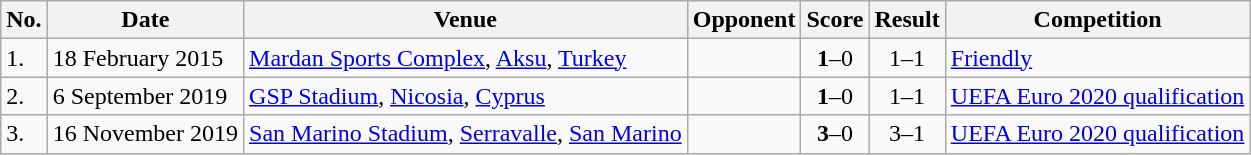<table class="wikitable">
<tr>
<th>No.</th>
<th>Date</th>
<th>Venue</th>
<th>Opponent</th>
<th>Score</th>
<th>Result</th>
<th>Competition</th>
</tr>
<tr>
<td>1.</td>
<td>18 February 2015</td>
<td><a href='#'>Mardan Sports Complex</a>, <a href='#'>Aksu</a>, <a href='#'>Turkey</a></td>
<td></td>
<td align="center"><strong>1</strong>–0</td>
<td align="center">1–1</td>
<td><a href='#'>Friendly</a></td>
</tr>
<tr>
<td>2.</td>
<td>6 September 2019</td>
<td><a href='#'>GSP Stadium</a>, <a href='#'>Nicosia</a>, <a href='#'>Cyprus</a></td>
<td></td>
<td align=center><strong>1</strong>–0</td>
<td align=center>1–1</td>
<td><a href='#'>UEFA Euro 2020 qualification</a></td>
</tr>
<tr>
<td>3.</td>
<td>16 November 2019</td>
<td><a href='#'>San Marino Stadium</a>, <a href='#'>Serravalle</a>, <a href='#'>San Marino</a></td>
<td></td>
<td align=center><strong>3</strong>–0</td>
<td align=center>3–1</td>
<td><a href='#'>UEFA Euro 2020 qualification</a></td>
</tr>
</table>
